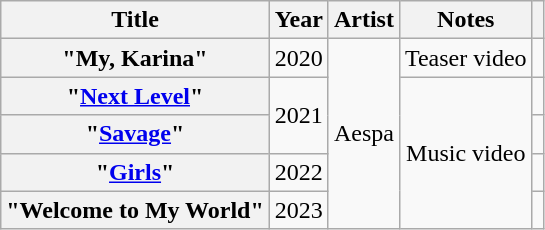<table class="wikitable plainrowheaders" style="text-align:center">
<tr>
<th scope="col">Title</th>
<th scope="col">Year</th>
<th scope="col">Artist</th>
<th scope="col">Notes</th>
<th scope="col"></th>
</tr>
<tr>
<th scope="row">"My, Karina"</th>
<td>2020</td>
<td rowspan="5">Aespa</td>
<td>Teaser video</td>
<td></td>
</tr>
<tr>
<th scope="row">"<a href='#'>Next Level</a>"</th>
<td rowspan="2">2021</td>
<td rowspan="4">Music video</td>
<td></td>
</tr>
<tr>
<th scope="row">"<a href='#'>Savage</a>"</th>
<td></td>
</tr>
<tr>
<th scope="row">"<a href='#'>Girls</a>"</th>
<td>2022</td>
<td></td>
</tr>
<tr>
<th scope="row">"Welcome to My World"</th>
<td>2023</td>
<td></td>
</tr>
</table>
